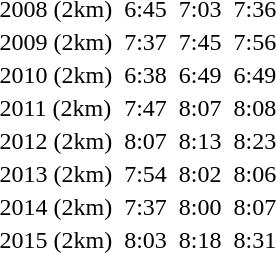<table>
<tr>
<td>2008 (2km)</td>
<td></td>
<td>6:45</td>
<td></td>
<td>7:03</td>
<td></td>
<td>7:36</td>
</tr>
<tr>
<td>2009 (2km)</td>
<td></td>
<td>7:37</td>
<td></td>
<td>7:45</td>
<td></td>
<td>7:56</td>
</tr>
<tr>
<td>2010 (2km)</td>
<td></td>
<td>6:38</td>
<td></td>
<td>6:49</td>
<td></td>
<td>6:49</td>
</tr>
<tr>
<td>2011 (2km)</td>
<td></td>
<td>7:47</td>
<td></td>
<td>8:07</td>
<td></td>
<td>8:08</td>
</tr>
<tr>
<td>2012 (2km)</td>
<td></td>
<td>8:07</td>
<td></td>
<td>8:13</td>
<td></td>
<td>8:23</td>
</tr>
<tr>
<td>2013 (2km)</td>
<td></td>
<td>7:54</td>
<td></td>
<td>8:02</td>
<td></td>
<td>8:06</td>
</tr>
<tr>
<td>2014 (2km)</td>
<td></td>
<td>7:37</td>
<td></td>
<td>8:00</td>
<td></td>
<td>8:07</td>
</tr>
<tr>
<td>2015 (2km)</td>
<td></td>
<td>8:03</td>
<td></td>
<td>8:18</td>
<td></td>
<td>8:31</td>
</tr>
</table>
